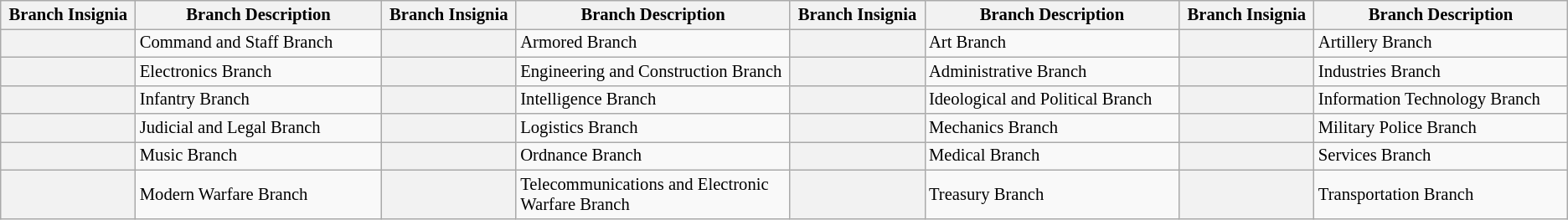<table class="wikitable">
<tr style="font-size: 86%;">
<th scope="col" style="width: 150px; align=center;">Branch Insignia</th>
<th scope="col" style="width: 300px;">Branch Description</th>
<th scope="col" style="width: 150px;">Branch Insignia</th>
<th scope="col" style="width: 300px;">Branch Description</th>
<th scope="col" style="width: 150px;">Branch Insignia</th>
<th scope="col" style="width: 300px;">Branch Description</th>
<th scope="col" style="width: 150px;">Branch Insignia</th>
<th scope="col" style="width: 300px;">Branch Description</th>
</tr>
<tr style="font-size: 86%;">
<th style="text-align: center;"></th>
<td>Command and Staff Branch</td>
<th style="text-align: center;"></th>
<td>Armored Branch</td>
<th style="text-align: center;"></th>
<td>Art Branch</td>
<th style="text-align: center;"></th>
<td>Artillery Branch</td>
</tr>
<tr style="font-size: 86%;">
<th style="text-align: center;"></th>
<td>Electronics Branch</td>
<th style="text-align: center;"></th>
<td>Engineering and Construction Branch</td>
<th style="text-align: center;"></th>
<td>Administrative Branch</td>
<th style="text-align: center;"></th>
<td>Industries Branch</td>
</tr>
<tr style="font-size: 86%;">
<th style="text-align: center;"></th>
<td>Infantry Branch</td>
<th style="text-align: center;"></th>
<td>Intelligence Branch</td>
<th style="text-align: center;"></th>
<td>Ideological and Political Branch</td>
<th style="text-align: center;"></th>
<td>Information Technology Branch</td>
</tr>
<tr style="font-size: 86%;">
<th style="text-align: center;"></th>
<td>Judicial and Legal Branch</td>
<th style="text-align: center;"></th>
<td>Logistics Branch</td>
<th style="text-align: center;"></th>
<td>Mechanics Branch</td>
<th style="text-align: center;"></th>
<td>Military Police Branch</td>
</tr>
<tr style="font-size: 86%;">
<th style="text-align: center;"></th>
<td>Music Branch</td>
<th style="text-align: center;"></th>
<td>Ordnance Branch</td>
<th style="text-align: center;"></th>
<td>Medical Branch</td>
<th style="text-align: center;"></th>
<td>Services Branch</td>
</tr>
<tr style="font-size: 86%;">
<th style="text-align: center;"></th>
<td>Modern Warfare Branch</td>
<th style="text-align: center;"></th>
<td>Telecommunications and Electronic Warfare Branch</td>
<th style="text-align: center;"></th>
<td>Treasury Branch</td>
<th style="text-align: center;"></th>
<td>Transportation Branch</td>
</tr>
</table>
